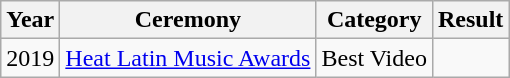<table class="wikitable plainrowheaders">
<tr>
<th scope="col">Year</th>
<th scope="col">Ceremony</th>
<th scope="col">Category</th>
<th scope="col">Result</th>
</tr>
<tr>
<td rowspan="1">2019</td>
<td><a href='#'>Heat Latin Music Awards</a></td>
<td>Best Video</td>
<td></td>
</tr>
</table>
